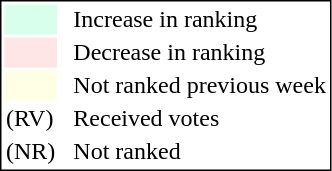<table style="border:1px solid black;">
<tr>
<td style="background:#D8FFEB; width:20px;"></td>
<td> </td>
<td>Increase in ranking</td>
</tr>
<tr>
<td style="background:#FFE6E6; width:20px;"></td>
<td> </td>
<td>Decrease in ranking</td>
</tr>
<tr>
<td style="background:#FFFFE6; width:20px;"></td>
<td> </td>
<td>Not ranked previous week</td>
</tr>
<tr>
<td>(RV)</td>
<td> </td>
<td>Received votes</td>
</tr>
<tr>
<td>(NR)</td>
<td> </td>
<td>Not ranked</td>
</tr>
</table>
